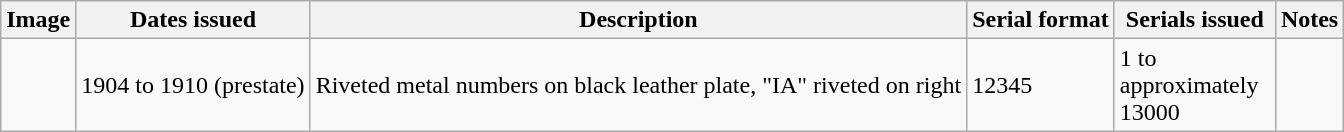<table class="wikitable">
<tr>
<th>Image</th>
<th>Dates issued</th>
<th>Description</th>
<th>Serial format</th>
<th style="width:100px;">Serials issued</th>
<th>Notes</th>
</tr>
<tr>
<td></td>
<td>1904 to 1910 (prestate)</td>
<td>Riveted metal numbers on black leather plate, "IA" riveted on right</td>
<td>12345</td>
<td>1 to approximately 13000</td>
<td></td>
</tr>
</table>
